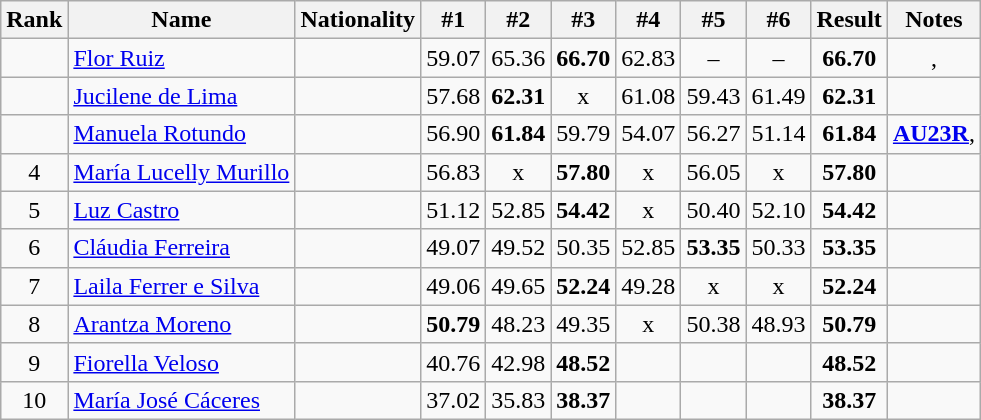<table class="wikitable sortable" style="text-align:center">
<tr>
<th>Rank</th>
<th>Name</th>
<th>Nationality</th>
<th>#1</th>
<th>#2</th>
<th>#3</th>
<th>#4</th>
<th>#5</th>
<th>#6</th>
<th>Result</th>
<th>Notes</th>
</tr>
<tr>
<td></td>
<td align=left><a href='#'>Flor Ruiz</a></td>
<td align=left></td>
<td>59.07</td>
<td>65.36</td>
<td><strong>66.70</strong></td>
<td>62.83</td>
<td>–</td>
<td>–</td>
<td><strong>66.70</strong></td>
<td><strong></strong>, <strong></strong></td>
</tr>
<tr>
<td></td>
<td align=left><a href='#'>Jucilene de Lima</a></td>
<td align=left></td>
<td>57.68</td>
<td><strong>62.31</strong></td>
<td>x</td>
<td>61.08</td>
<td>59.43</td>
<td>61.49</td>
<td><strong>62.31</strong></td>
<td></td>
</tr>
<tr>
<td></td>
<td align=left><a href='#'>Manuela Rotundo</a></td>
<td align=left></td>
<td>56.90</td>
<td><strong>61.84</strong></td>
<td>59.79</td>
<td>54.07</td>
<td>56.27</td>
<td>51.14</td>
<td><strong>61.84</strong></td>
<td><strong><a href='#'>AU23R</a></strong>, <strong></strong></td>
</tr>
<tr>
<td>4</td>
<td align=left><a href='#'>María Lucelly Murillo</a></td>
<td align=left></td>
<td>56.83</td>
<td>x</td>
<td><strong>57.80</strong></td>
<td>x</td>
<td>56.05</td>
<td>x</td>
<td><strong>57.80</strong></td>
<td></td>
</tr>
<tr>
<td>5</td>
<td align=left><a href='#'>Luz Castro</a></td>
<td align=left></td>
<td>51.12</td>
<td>52.85</td>
<td><strong>54.42</strong></td>
<td>x</td>
<td>50.40</td>
<td>52.10</td>
<td><strong>54.42</strong></td>
<td></td>
</tr>
<tr>
<td>6</td>
<td align=left><a href='#'>Cláudia Ferreira</a></td>
<td align=left></td>
<td>49.07</td>
<td>49.52</td>
<td>50.35</td>
<td>52.85</td>
<td><strong>53.35</strong></td>
<td>50.33</td>
<td><strong>53.35</strong></td>
<td></td>
</tr>
<tr>
<td>7</td>
<td align=left><a href='#'>Laila Ferrer e Silva</a></td>
<td align=left></td>
<td>49.06</td>
<td>49.65</td>
<td><strong>52.24</strong></td>
<td>49.28</td>
<td>x</td>
<td>x</td>
<td><strong>52.24</strong></td>
<td></td>
</tr>
<tr>
<td>8</td>
<td align=left><a href='#'>Arantza Moreno</a></td>
<td align=left></td>
<td><strong>50.79</strong></td>
<td>48.23</td>
<td>49.35</td>
<td>x</td>
<td>50.38</td>
<td>48.93</td>
<td><strong>50.79</strong></td>
<td></td>
</tr>
<tr>
<td>9</td>
<td align=left><a href='#'>Fiorella Veloso</a></td>
<td align=left></td>
<td>40.76</td>
<td>42.98</td>
<td><strong>48.52</strong></td>
<td></td>
<td></td>
<td></td>
<td><strong>48.52</strong></td>
<td></td>
</tr>
<tr>
<td>10</td>
<td align=left><a href='#'>María José Cáceres</a></td>
<td align=left></td>
<td>37.02</td>
<td>35.83</td>
<td><strong>38.37</strong></td>
<td></td>
<td></td>
<td></td>
<td><strong>38.37</strong></td>
<td></td>
</tr>
</table>
